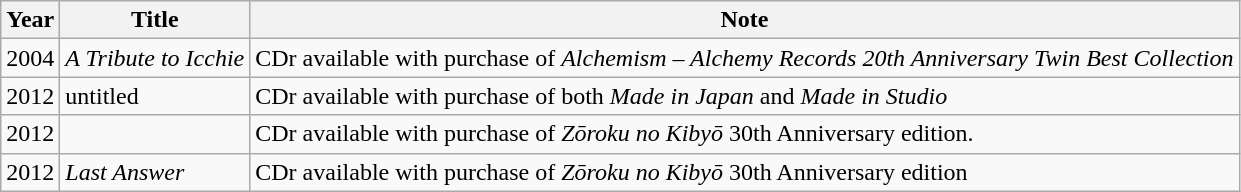<table class="wikitable">
<tr>
<th>Year</th>
<th>Title</th>
<th>Note</th>
</tr>
<tr>
<td>2004</td>
<td><em>A Tribute to Icchie</em></td>
<td>CDr available with purchase of <em>Alchemism – Alchemy Records 20th Anniversary Twin Best Collection</em></td>
</tr>
<tr>
<td>2012</td>
<td>untitled</td>
<td>CDr available with purchase of both <em>Made in Japan</em> and <em>Made in Studio</em></td>
</tr>
<tr>
<td>2012</td>
<td></td>
<td>CDr available with purchase of <em>Zōroku no Kibyō</em> 30th Anniversary edition.</td>
</tr>
<tr>
<td>2012</td>
<td><em>Last Answer</em></td>
<td>CDr available with purchase of <em>Zōroku no Kibyō</em> 30th Anniversary edition</td>
</tr>
</table>
